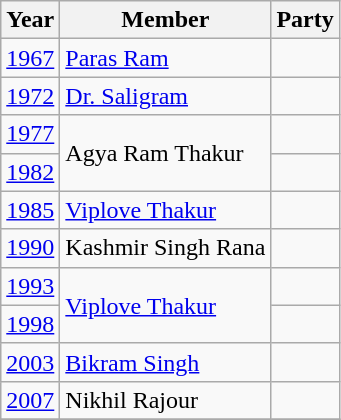<table class="wikitable sortable">
<tr>
<th>Year</th>
<th>Member</th>
<th colspan="2">Party</th>
</tr>
<tr>
<td><a href='#'>1967</a></td>
<td><a href='#'>Paras Ram</a></td>
<td></td>
</tr>
<tr>
<td><a href='#'>1972</a></td>
<td><a href='#'>Dr. Saligram</a></td>
<td></td>
</tr>
<tr>
<td><a href='#'>1977</a></td>
<td rowspan=2>Agya Ram Thakur</td>
<td></td>
</tr>
<tr>
<td><a href='#'>1982</a></td>
<td></td>
</tr>
<tr>
<td><a href='#'>1985</a></td>
<td><a href='#'>Viplove Thakur</a></td>
<td></td>
</tr>
<tr>
<td><a href='#'>1990</a></td>
<td>Kashmir Singh Rana</td>
<td></td>
</tr>
<tr>
<td><a href='#'>1993</a></td>
<td rowspan="2"><a href='#'>Viplove Thakur</a></td>
<td></td>
</tr>
<tr>
<td><a href='#'>1998</a></td>
</tr>
<tr>
<td><a href='#'>2003</a></td>
<td><a href='#'>Bikram Singh</a></td>
<td></td>
</tr>
<tr>
<td><a href='#'>2007</a></td>
<td>Nikhil Rajour</td>
<td></td>
</tr>
<tr>
</tr>
</table>
